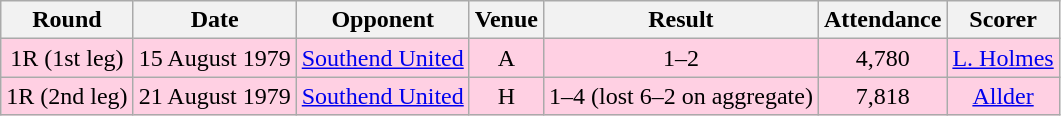<table class="wikitable sortable" style="text-align:center;">
<tr>
<th>Round</th>
<th>Date</th>
<th>Opponent</th>
<th>Venue</th>
<th>Result</th>
<th>Attendance</th>
<th>Scorer</th>
</tr>
<tr style="background:#ffd0e3;">
<td>1R (1st leg)</td>
<td>15 August 1979</td>
<td><a href='#'>Southend United</a></td>
<td>A</td>
<td>1–2</td>
<td>4,780</td>
<td><a href='#'>L. Holmes</a></td>
</tr>
<tr style="background:#ffd0e3;">
<td>1R (2nd leg)</td>
<td>21 August 1979</td>
<td><a href='#'>Southend United</a></td>
<td>H</td>
<td>1–4 (lost 6–2 on aggregate)</td>
<td>7,818</td>
<td><a href='#'>Allder</a></td>
</tr>
</table>
